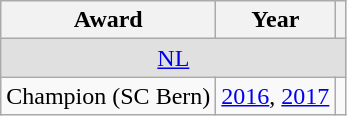<table class="wikitable">
<tr>
<th>Award</th>
<th>Year</th>
<th></th>
</tr>
<tr ALIGN="center" bgcolor="#e0e0e0">
<td colspan="3"><a href='#'>NL</a></td>
</tr>
<tr>
<td>Champion (SC Bern)</td>
<td><a href='#'>2016</a>, <a href='#'>2017</a></td>
<td></td>
</tr>
</table>
